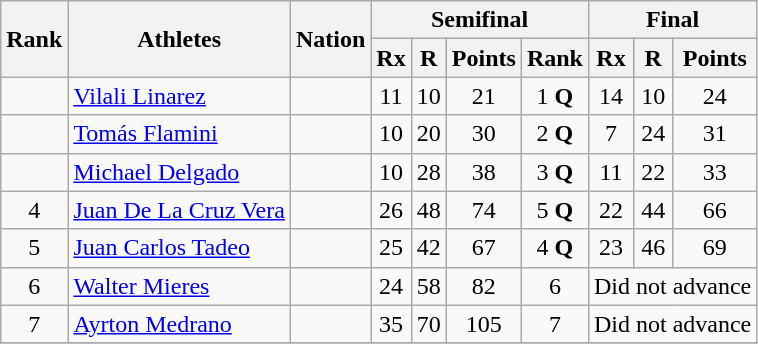<table class="wikitable sortable" style="text-align:center;">
<tr>
<th rowspan="2">Rank</th>
<th rowspan="2">Athletes</th>
<th rowspan="2">Nation</th>
<th colspan="4">Semifinal</th>
<th colspan="3">Final</th>
</tr>
<tr>
<th>Rx</th>
<th>R</th>
<th>Points</th>
<th>Rank</th>
<th>Rx</th>
<th>R</th>
<th>Points</th>
</tr>
<tr>
<td></td>
<td align=left><a href='#'>Vilali Linarez</a></td>
<td align=left></td>
<td>11</td>
<td>10</td>
<td>21</td>
<td>1 <strong>Q</strong></td>
<td>14</td>
<td>10</td>
<td>24</td>
</tr>
<tr>
<td></td>
<td align=left><a href='#'>Tomás Flamini</a></td>
<td align=left></td>
<td>10</td>
<td>20</td>
<td>30</td>
<td>2 <strong>Q</strong></td>
<td>7</td>
<td>24</td>
<td>31</td>
</tr>
<tr>
<td></td>
<td align=left><a href='#'>Michael Delgado</a></td>
<td align=left></td>
<td>10</td>
<td>28</td>
<td>38</td>
<td>3 <strong>Q</strong></td>
<td>11</td>
<td>22</td>
<td>33</td>
</tr>
<tr>
<td>4</td>
<td align=left><a href='#'>Juan De La Cruz Vera</a></td>
<td align=left></td>
<td>26</td>
<td>48</td>
<td>74</td>
<td>5 <strong>Q</strong></td>
<td>22</td>
<td>44</td>
<td>66</td>
</tr>
<tr>
<td>5</td>
<td align=left><a href='#'>Juan Carlos Tadeo</a></td>
<td align=left></td>
<td>25</td>
<td>42</td>
<td>67</td>
<td>4 <strong>Q</strong></td>
<td>23</td>
<td>46</td>
<td>69</td>
</tr>
<tr>
<td>6</td>
<td align=left><a href='#'>Walter Mieres</a></td>
<td align=left></td>
<td>24</td>
<td>58</td>
<td>82</td>
<td>6</td>
<td colspan="3">Did not advance</td>
</tr>
<tr>
<td>7</td>
<td align=left><a href='#'>Ayrton Medrano</a></td>
<td align=left></td>
<td>35</td>
<td>70</td>
<td>105</td>
<td>7</td>
<td colspan="3">Did not advance</td>
</tr>
<tr>
</tr>
</table>
